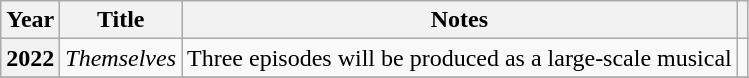<table class="wikitable plainrowheaders">
<tr>
<th scope="col">Year</th>
<th scope="col">Title</th>
<th scope="col">Notes</th>
<th scope="col" class="unsortable"></th>
</tr>
<tr>
<th scope="row">2022</th>
<td><em>Themselves</em></td>
<td>Three episodes will be produced as a large-scale musical</td>
<td></td>
</tr>
<tr>
</tr>
</table>
